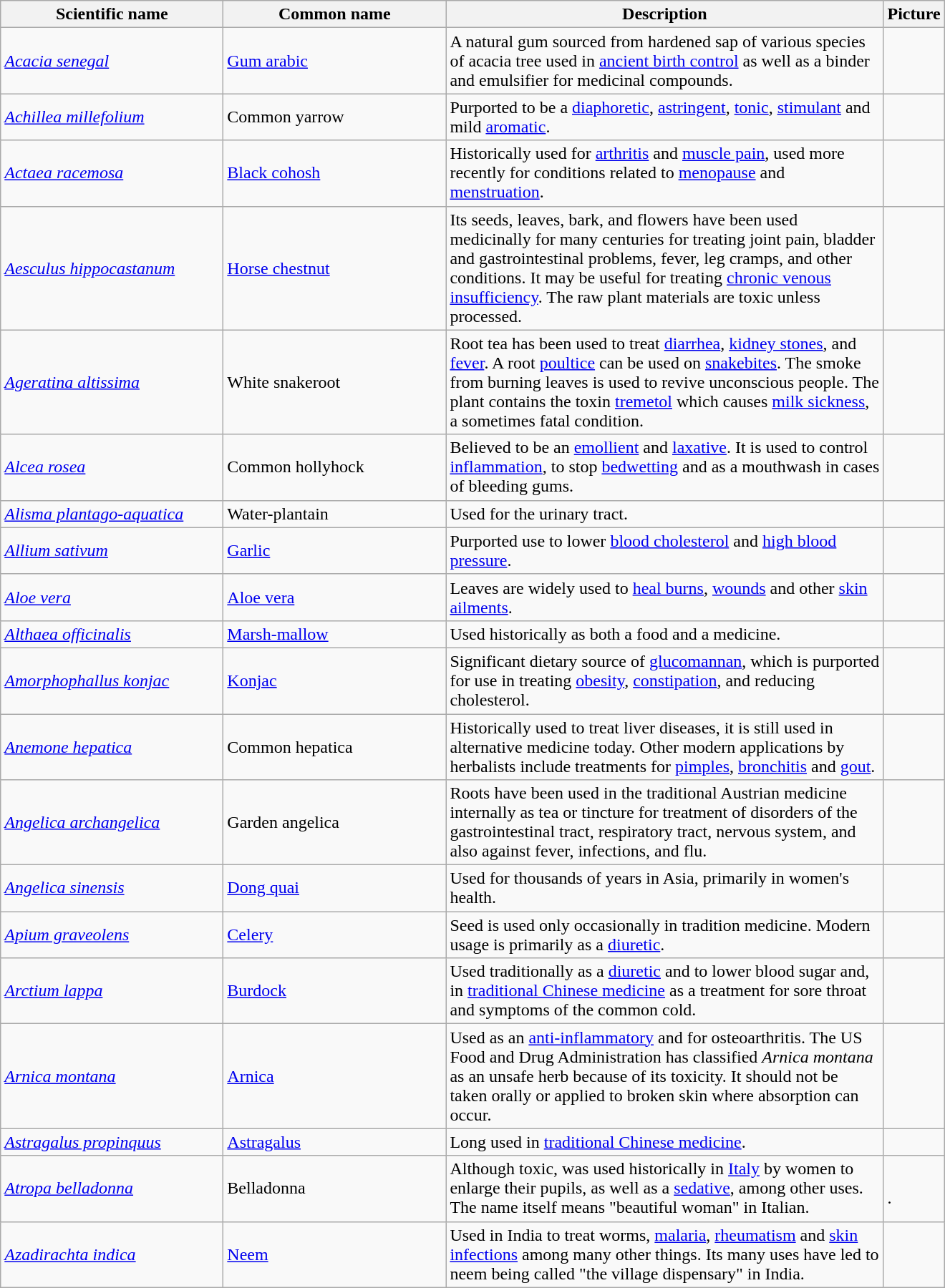<table class="wikitable sortable">
<tr>
<th width=200px>Scientific name</th>
<th width=200px>Common name</th>
<th width=400px>Description</th>
<th>Picture</th>
</tr>
<tr>
<td><em><a href='#'>Acacia senegal</a></em></td>
<td><a href='#'>Gum arabic</a></td>
<td>A natural gum sourced from hardened sap of various species of acacia tree used in <a href='#'>ancient birth control</a> as well as a binder and emulsifier for medicinal compounds.</td>
<td></td>
</tr>
<tr>
<td><em><a href='#'>Achillea millefolium</a></em></td>
<td>Common yarrow</td>
<td>Purported to be a <a href='#'>diaphoretic</a>, <a href='#'>astringent</a>, <a href='#'>tonic</a>, <a href='#'>stimulant</a> and mild <a href='#'>aromatic</a>.</td>
<td></td>
</tr>
<tr>
<td><em><a href='#'>Actaea racemosa</a></em></td>
<td><a href='#'>Black cohosh</a></td>
<td>Historically used for <a href='#'>arthritis</a> and <a href='#'>muscle pain</a>, used more recently for conditions related to <a href='#'>menopause</a> and <a href='#'>menstruation</a>.</td>
<td></td>
</tr>
<tr>
<td><em><a href='#'>Aesculus hippocastanum</a></em></td>
<td><a href='#'>Horse chestnut</a></td>
<td>Its seeds, leaves, bark, and flowers have been used medicinally for many centuries for treating joint pain, bladder and gastrointestinal problems, fever, leg cramps, and other conditions. It may be useful for treating <a href='#'>chronic venous insufficiency</a>. The raw plant materials are toxic unless processed.</td>
<td></td>
</tr>
<tr>
<td><em><a href='#'>Ageratina altissima</a></em></td>
<td>White snakeroot</td>
<td>Root tea has been used to treat <a href='#'>diarrhea</a>, <a href='#'>kidney stones</a>, and <a href='#'>fever</a>. A root <a href='#'>poultice</a> can be used on <a href='#'>snakebites</a>. The smoke from burning leaves is used to revive unconscious people. The plant contains the toxin <a href='#'>tremetol</a> which causes <a href='#'>milk sickness</a>, a sometimes fatal condition.</td>
<td></td>
</tr>
<tr>
<td><em><a href='#'>Alcea rosea</a></em></td>
<td>Common hollyhock</td>
<td>Believed to be an <a href='#'>emollient</a> and <a href='#'>laxative</a>. It is used to control <a href='#'>inflammation</a>, to stop <a href='#'>bedwetting</a> and as a mouthwash in cases of bleeding gums.</td>
<td></td>
</tr>
<tr>
<td><em><a href='#'>Alisma plantago-aquatica</a></em></td>
<td>Water-plantain</td>
<td>Used for the urinary tract.</td>
<td></td>
</tr>
<tr>
<td><em><a href='#'>Allium sativum</a></em></td>
<td><a href='#'>Garlic</a></td>
<td>Purported use to lower <a href='#'>blood cholesterol</a> and <a href='#'>high blood pressure</a>.</td>
<td></td>
</tr>
<tr>
<td><em><a href='#'>Aloe vera</a></em></td>
<td><a href='#'>Aloe vera</a></td>
<td>Leaves are widely used to <a href='#'>heal burns</a>, <a href='#'>wounds</a> and other <a href='#'>skin ailments</a>.</td>
<td></td>
</tr>
<tr>
<td><em><a href='#'>Althaea officinalis</a></em></td>
<td><a href='#'>Marsh-mallow</a></td>
<td>Used historically as both a food and a medicine.</td>
<td></td>
</tr>
<tr>
<td><em><a href='#'>Amorphophallus konjac</a></em></td>
<td><a href='#'>Konjac</a></td>
<td>Significant dietary source of <a href='#'>glucomannan</a>, which is purported for use in treating <a href='#'>obesity</a>, <a href='#'>constipation</a>, and reducing cholesterol.</td>
<td></td>
</tr>
<tr>
<td><em><a href='#'>Anemone hepatica</a></em></td>
<td>Common hepatica</td>
<td>Historically used to treat liver diseases, it is still used in alternative medicine today. Other modern applications by herbalists include treatments for <a href='#'>pimples</a>, <a href='#'>bronchitis</a> and <a href='#'>gout</a>.</td>
<td></td>
</tr>
<tr>
<td><em><a href='#'>Angelica archangelica</a></em></td>
<td>Garden angelica</td>
<td>Roots have been used in the traditional Austrian medicine internally as tea or tincture for treatment of disorders of the gastrointestinal tract, respiratory tract, nervous system, and also against fever, infections, and flu.</td>
<td></td>
</tr>
<tr>
<td><em><a href='#'>Angelica sinensis</a></em></td>
<td><a href='#'>Dong quai</a></td>
<td>Used for thousands of years in Asia, primarily in women's health.</td>
<td></td>
</tr>
<tr>
<td><em><a href='#'>Apium graveolens</a></em></td>
<td><a href='#'>Celery</a></td>
<td>Seed is used only occasionally in tradition medicine. Modern usage is primarily as a <a href='#'>diuretic</a>.</td>
<td></td>
</tr>
<tr>
<td><em><a href='#'>Arctium lappa</a></em></td>
<td><a href='#'>Burdock</a></td>
<td>Used traditionally as a <a href='#'>diuretic</a> and to lower blood sugar and, in <a href='#'>traditional Chinese medicine</a> as a treatment for sore throat and symptoms of the common cold.</td>
<td></td>
</tr>
<tr>
<td><em><a href='#'>Arnica montana</a></em></td>
<td><a href='#'>Arnica</a></td>
<td>Used as an <a href='#'>anti-inflammatory</a> and for osteoarthritis. The US Food and Drug Administration has classified <em>Arnica montana</em> as an unsafe herb because of its toxicity. It should not be taken orally or applied to broken skin where absorption can occur.</td>
<td></td>
</tr>
<tr>
<td><em><a href='#'>Astragalus propinquus</a></em></td>
<td><a href='#'>Astragalus</a></td>
<td>Long used in <a href='#'>traditional Chinese medicine</a>.</td>
<td></td>
</tr>
<tr>
<td><em><a href='#'>Atropa belladonna</a></em></td>
<td>Belladonna</td>
<td>Although toxic, was used historically in <a href='#'>Italy</a> by women to enlarge their pupils, as well as a <a href='#'>sedative</a>, among other uses. The name itself means "beautiful woman" in Italian.</td>
<td><br>.</td>
</tr>
<tr>
<td><em><a href='#'>Azadirachta indica</a></em></td>
<td><a href='#'>Neem</a></td>
<td>Used in India to treat worms, <a href='#'>malaria</a>, <a href='#'>rheumatism</a> and <a href='#'>skin infections</a> among many other things. Its many uses have led to neem being called "the village dispensary" in India.</td>
<td></td>
</tr>
</table>
